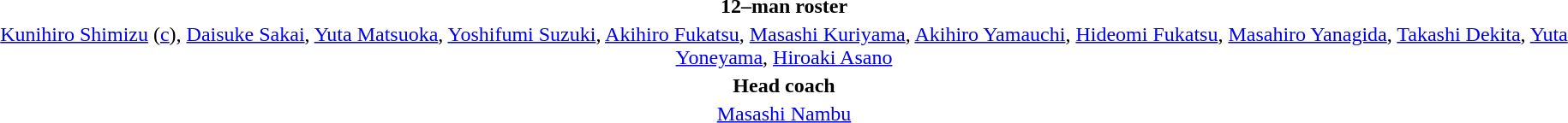<table style="text-align:center; margin-top:2em; margin-left:auto; margin-right:auto">
<tr>
<td><strong>12–man roster</strong></td>
</tr>
<tr>
<td><a href='#'>Kunihiro Shimizu</a> (<a href='#'>c</a>), <a href='#'>Daisuke Sakai</a>, <a href='#'>Yuta Matsuoka</a>, <a href='#'>Yoshifumi Suzuki</a>, <a href='#'>Akihiro Fukatsu</a>, <a href='#'>Masashi Kuriyama</a>, <a href='#'>Akihiro Yamauchi</a>, <a href='#'>Hideomi Fukatsu</a>, <a href='#'>Masahiro Yanagida</a>, <a href='#'>Takashi Dekita</a>, <a href='#'>Yuta Yoneyama</a>, <a href='#'>Hiroaki Asano</a></td>
</tr>
<tr>
<td><strong>Head coach</strong></td>
</tr>
<tr>
<td><a href='#'>Masashi Nambu</a></td>
</tr>
</table>
